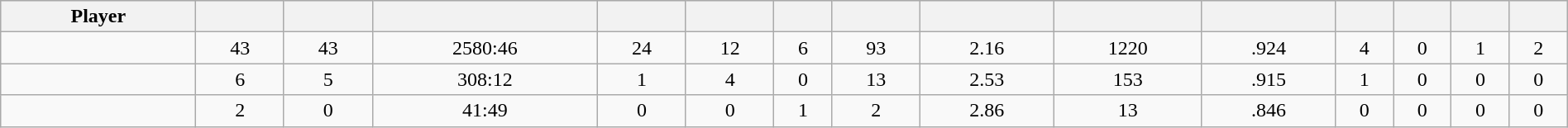<table class="wikitable sortable" style="width:100%;">
<tr style="text-align:center; background:#ddd;">
<th>Player</th>
<th></th>
<th></th>
<th></th>
<th></th>
<th></th>
<th></th>
<th></th>
<th></th>
<th></th>
<th></th>
<th></th>
<th></th>
<th></th>
<th></th>
</tr>
<tr align=center>
<td></td>
<td>43</td>
<td>43</td>
<td>2580:46</td>
<td>24</td>
<td>12</td>
<td>6</td>
<td>93</td>
<td>2.16</td>
<td>1220</td>
<td>.924</td>
<td>4</td>
<td>0</td>
<td>1</td>
<td>2</td>
</tr>
<tr align=center>
<td></td>
<td>6</td>
<td>5</td>
<td>308:12</td>
<td>1</td>
<td>4</td>
<td>0</td>
<td>13</td>
<td>2.53</td>
<td>153</td>
<td>.915</td>
<td>1</td>
<td>0</td>
<td>0</td>
<td>0</td>
</tr>
<tr align=center>
<td></td>
<td>2</td>
<td>0</td>
<td>41:49</td>
<td>0</td>
<td>0</td>
<td>1</td>
<td>2</td>
<td>2.86</td>
<td>13</td>
<td>.846</td>
<td>0</td>
<td>0</td>
<td>0</td>
<td>0</td>
</tr>
</table>
